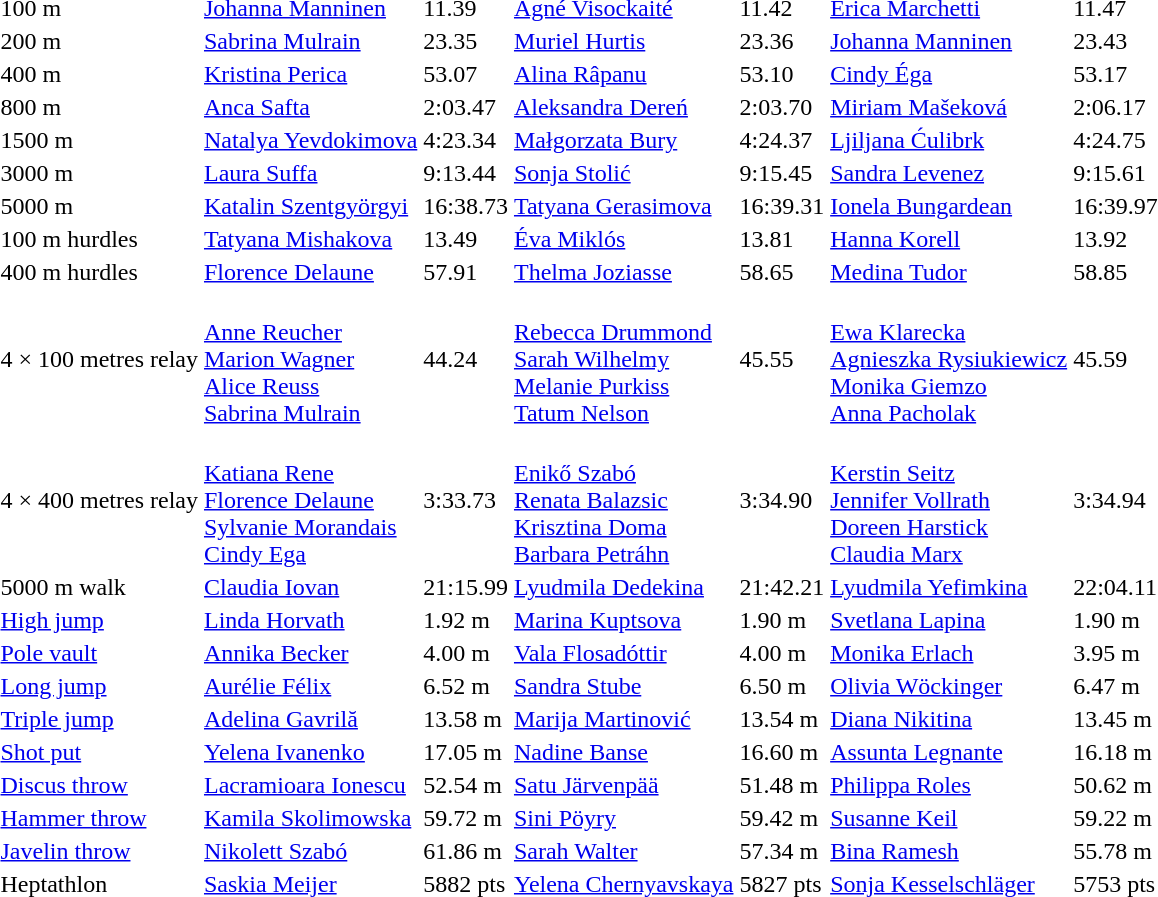<table>
<tr>
<td>100 m</td>
<td><a href='#'>Johanna Manninen</a><br></td>
<td>11.39</td>
<td><a href='#'>Agné Visockaité</a><br></td>
<td>11.42</td>
<td><a href='#'>Erica Marchetti</a><br></td>
<td>11.47</td>
</tr>
<tr>
<td>200 m</td>
<td><a href='#'>Sabrina Mulrain</a><br></td>
<td>23.35</td>
<td><a href='#'>Muriel Hurtis</a><br></td>
<td>23.36</td>
<td><a href='#'>Johanna Manninen</a><br></td>
<td>23.43</td>
</tr>
<tr>
<td>400 m</td>
<td><a href='#'>Kristina Perica</a><br></td>
<td>53.07</td>
<td><a href='#'>Alina Râpanu</a><br></td>
<td>53.10</td>
<td><a href='#'>Cindy Éga</a><br></td>
<td>53.17</td>
</tr>
<tr>
<td>800 m</td>
<td><a href='#'>Anca Safta</a><br></td>
<td>2:03.47</td>
<td><a href='#'>Aleksandra Dereń</a><br></td>
<td>2:03.70</td>
<td><a href='#'>Miriam Mašeková</a><br></td>
<td>2:06.17</td>
</tr>
<tr>
<td>1500 m</td>
<td><a href='#'>Natalya Yevdokimova</a><br></td>
<td>4:23.34</td>
<td><a href='#'>Małgorzata Bury</a><br></td>
<td>4:24.37</td>
<td><a href='#'>Ljiljana Ćulibrk</a><br></td>
<td>4:24.75</td>
</tr>
<tr>
<td>3000 m</td>
<td><a href='#'>Laura Suffa</a><br></td>
<td>9:13.44</td>
<td><a href='#'>Sonja Stolić</a><br></td>
<td>9:15.45</td>
<td><a href='#'>Sandra Levenez</a><br></td>
<td>9:15.61</td>
</tr>
<tr>
<td>5000 m</td>
<td><a href='#'>Katalin Szentgyörgyi</a><br></td>
<td>16:38.73</td>
<td><a href='#'>Tatyana Gerasimova</a><br></td>
<td>16:39.31</td>
<td><a href='#'>Ionela Bungardean</a><br></td>
<td>16:39.97</td>
</tr>
<tr>
<td>100 m hurdles</td>
<td><a href='#'>Tatyana Mishakova</a><br></td>
<td>13.49</td>
<td><a href='#'>Éva Miklós</a><br></td>
<td>13.81</td>
<td><a href='#'>Hanna Korell</a><br></td>
<td>13.92</td>
</tr>
<tr>
<td>400 m hurdles</td>
<td><a href='#'>Florence Delaune</a><br></td>
<td>57.91</td>
<td><a href='#'>Thelma Joziasse</a><br></td>
<td>58.65</td>
<td><a href='#'>Medina Tudor</a><br></td>
<td>58.85</td>
</tr>
<tr>
<td>4 × 100 metres relay</td>
<td><br><a href='#'>Anne Reucher</a><br><a href='#'>Marion Wagner</a><br><a href='#'>Alice Reuss</a><br><a href='#'>Sabrina Mulrain</a></td>
<td>44.24</td>
<td><br><a href='#'>Rebecca Drummond</a><br><a href='#'>Sarah Wilhelmy</a><br><a href='#'>Melanie Purkiss</a><br><a href='#'>Tatum Nelson</a></td>
<td>45.55</td>
<td><br><a href='#'>Ewa Klarecka</a><br><a href='#'>Agnieszka Rysiukiewicz</a><br><a href='#'>Monika Giemzo</a><br><a href='#'>Anna Pacholak</a></td>
<td>45.59</td>
</tr>
<tr>
<td>4 × 400 metres relay</td>
<td><br><a href='#'>Katiana Rene</a><br><a href='#'>Florence Delaune</a><br><a href='#'>Sylvanie Morandais</a><br><a href='#'>Cindy Ega</a></td>
<td>3:33.73</td>
<td><br><a href='#'>Enikő Szabó</a><br><a href='#'>Renata Balazsic</a><br><a href='#'>Krisztina Doma</a><br><a href='#'>Barbara Petráhn</a></td>
<td>3:34.90</td>
<td><br><a href='#'>Kerstin Seitz</a><br><a href='#'>Jennifer Vollrath</a><br><a href='#'>Doreen Harstick</a><br><a href='#'>Claudia Marx</a></td>
<td>3:34.94</td>
</tr>
<tr>
<td>5000 m walk</td>
<td><a href='#'>Claudia Iovan</a><br></td>
<td>21:15.99</td>
<td><a href='#'>Lyudmila Dedekina</a><br></td>
<td>21:42.21</td>
<td><a href='#'>Lyudmila Yefimkina</a><br></td>
<td>22:04.11</td>
</tr>
<tr>
<td><a href='#'>High jump</a></td>
<td><a href='#'>Linda Horvath</a><br></td>
<td>1.92 m</td>
<td><a href='#'>Marina Kuptsova</a><br></td>
<td>1.90 m</td>
<td><a href='#'>Svetlana Lapina</a><br></td>
<td>1.90 m</td>
</tr>
<tr>
<td><a href='#'>Pole vault</a></td>
<td><a href='#'>Annika Becker</a><br></td>
<td>4.00 m</td>
<td><a href='#'>Vala Flosadóttir</a><br></td>
<td>4.00 m</td>
<td><a href='#'>Monika Erlach</a><br></td>
<td>3.95 m</td>
</tr>
<tr>
<td><a href='#'>Long jump</a></td>
<td><a href='#'>Aurélie Félix</a><br></td>
<td>6.52 m</td>
<td><a href='#'>Sandra Stube</a><br></td>
<td>6.50 m</td>
<td><a href='#'>Olivia Wöckinger</a><br></td>
<td>6.47 m</td>
</tr>
<tr>
<td><a href='#'>Triple jump</a></td>
<td><a href='#'>Adelina Gavrilă</a><br></td>
<td>13.58 m</td>
<td><a href='#'>Marija Martinović</a><br></td>
<td>13.54 m</td>
<td><a href='#'>Diana Nikitina</a><br></td>
<td>13.45 m</td>
</tr>
<tr>
<td><a href='#'>Shot put</a></td>
<td><a href='#'>Yelena Ivanenko</a><br></td>
<td>17.05 m</td>
<td><a href='#'>Nadine Banse</a><br></td>
<td>16.60 m</td>
<td><a href='#'>Assunta Legnante</a><br></td>
<td>16.18 m</td>
</tr>
<tr>
<td><a href='#'>Discus throw</a></td>
<td><a href='#'>Lacramioara Ionescu</a><br></td>
<td>52.54 m</td>
<td><a href='#'>Satu Järvenpää</a><br></td>
<td>51.48 m</td>
<td><a href='#'>Philippa Roles</a><br></td>
<td>50.62 m</td>
</tr>
<tr>
<td><a href='#'>Hammer throw</a></td>
<td><a href='#'>Kamila Skolimowska</a><br></td>
<td>59.72 m</td>
<td><a href='#'>Sini Pöyry</a><br></td>
<td>59.42 m</td>
<td><a href='#'>Susanne Keil</a><br></td>
<td>59.22 m</td>
</tr>
<tr>
<td><a href='#'>Javelin throw</a></td>
<td><a href='#'>Nikolett Szabó</a><br></td>
<td>61.86 m</td>
<td><a href='#'>Sarah Walter</a><br></td>
<td>57.34 m</td>
<td><a href='#'>Bina Ramesh</a><br></td>
<td>55.78 m</td>
</tr>
<tr>
<td>Heptathlon</td>
<td><a href='#'>Saskia Meijer</a><br></td>
<td>5882 pts</td>
<td><a href='#'>Yelena Chernyavskaya</a><br></td>
<td>5827 pts</td>
<td><a href='#'>Sonja Kesselschläger</a><br></td>
<td>5753 pts</td>
</tr>
</table>
